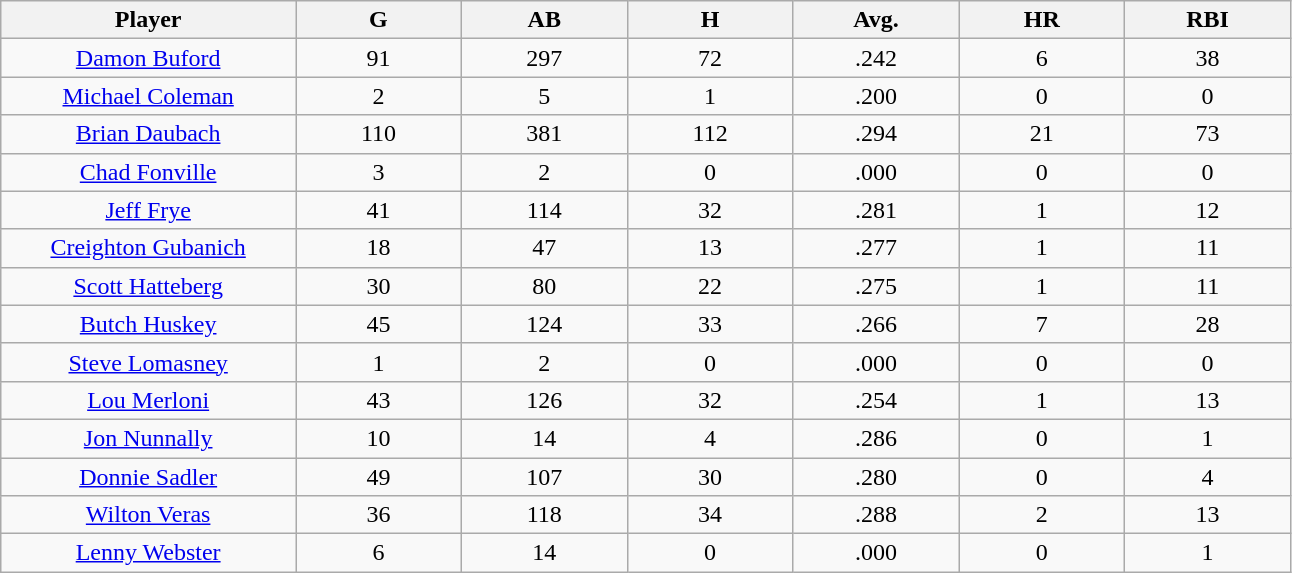<table class="wikitable sortable">
<tr>
<th bgcolor="#DDDDFF" width="16%">Player</th>
<th bgcolor="#DDDDFF" width="9%">G</th>
<th bgcolor="#DDDDFF" width="9%">AB</th>
<th bgcolor="#DDDDFF" width="9%">H</th>
<th bgcolor="#DDDDFF" width="9%">Avg.</th>
<th bgcolor="#DDDDFF" width="9%">HR</th>
<th bgcolor="#DDDDFF" width="9%">RBI</th>
</tr>
<tr>
<td style="text-align:center"><a href='#'>Damon Buford</a></td>
<td style="text-align:center">91</td>
<td style="text-align:center">297</td>
<td style="text-align:center">72</td>
<td style="text-align:center">.242</td>
<td style="text-align:center">6</td>
<td style="text-align:center">38</td>
</tr>
<tr>
<td style="text-align:center"><a href='#'>Michael Coleman</a></td>
<td style="text-align:center">2</td>
<td style="text-align:center">5</td>
<td style="text-align:center">1</td>
<td style="text-align:center">.200</td>
<td style="text-align:center">0</td>
<td style="text-align:center">0</td>
</tr>
<tr>
<td style="text-align:center"><a href='#'>Brian Daubach</a></td>
<td style="text-align:center">110</td>
<td style="text-align:center">381</td>
<td style="text-align:center">112</td>
<td style="text-align:center">.294</td>
<td style="text-align:center">21</td>
<td style="text-align:center">73</td>
</tr>
<tr>
<td style="text-align:center"><a href='#'>Chad Fonville</a></td>
<td style="text-align:center">3</td>
<td style="text-align:center">2</td>
<td style="text-align:center">0</td>
<td style="text-align:center">.000</td>
<td style="text-align:center">0</td>
<td style="text-align:center">0</td>
</tr>
<tr>
<td style="text-align:center"><a href='#'>Jeff Frye</a></td>
<td style="text-align:center">41</td>
<td style="text-align:center">114</td>
<td style="text-align:center">32</td>
<td style="text-align:center">.281</td>
<td style="text-align:center">1</td>
<td style="text-align:center">12</td>
</tr>
<tr>
<td style="text-align:center"><a href='#'>Creighton Gubanich</a></td>
<td style="text-align:center">18</td>
<td style="text-align:center">47</td>
<td style="text-align:center">13</td>
<td style="text-align:center">.277</td>
<td style="text-align:center">1</td>
<td style="text-align:center">11</td>
</tr>
<tr>
<td style="text-align:center"><a href='#'>Scott Hatteberg</a></td>
<td style="text-align:center">30</td>
<td style="text-align:center">80</td>
<td style="text-align:center">22</td>
<td style="text-align:center">.275</td>
<td style="text-align:center">1</td>
<td style="text-align:center">11</td>
</tr>
<tr>
<td style="text-align:center"><a href='#'>Butch Huskey</a></td>
<td style="text-align:center">45</td>
<td style="text-align:center">124</td>
<td style="text-align:center">33</td>
<td style="text-align:center">.266</td>
<td style="text-align:center">7</td>
<td style="text-align:center">28</td>
</tr>
<tr>
<td style="text-align:center"><a href='#'>Steve Lomasney</a></td>
<td style="text-align:center">1</td>
<td style="text-align:center">2</td>
<td style="text-align:center">0</td>
<td style="text-align:center">.000</td>
<td style="text-align:center">0</td>
<td style="text-align:center">0</td>
</tr>
<tr>
<td style="text-align:center"><a href='#'>Lou Merloni</a></td>
<td style="text-align:center">43</td>
<td style="text-align:center">126</td>
<td style="text-align:center">32</td>
<td style="text-align:center">.254</td>
<td style="text-align:center">1</td>
<td style="text-align:center">13</td>
</tr>
<tr>
<td style="text-align:center"><a href='#'>Jon Nunnally</a></td>
<td style="text-align:center">10</td>
<td style="text-align:center">14</td>
<td style="text-align:center">4</td>
<td style="text-align:center">.286</td>
<td style="text-align:center">0</td>
<td style="text-align:center">1</td>
</tr>
<tr>
<td style="text-align:center"><a href='#'>Donnie Sadler</a></td>
<td style="text-align:center">49</td>
<td style="text-align:center">107</td>
<td style="text-align:center">30</td>
<td style="text-align:center">.280</td>
<td style="text-align:center">0</td>
<td style="text-align:center">4</td>
</tr>
<tr>
<td style="text-align:center"><a href='#'>Wilton Veras</a></td>
<td style="text-align:center">36</td>
<td style="text-align:center">118</td>
<td style="text-align:center">34</td>
<td style="text-align:center">.288</td>
<td style="text-align:center">2</td>
<td style="text-align:center">13</td>
</tr>
<tr>
<td style="text-align:center"><a href='#'>Lenny Webster</a></td>
<td style="text-align:center">6</td>
<td style="text-align:center">14</td>
<td style="text-align:center">0</td>
<td style="text-align:center">.000</td>
<td style="text-align:center">0</td>
<td style="text-align:center">1</td>
</tr>
</table>
